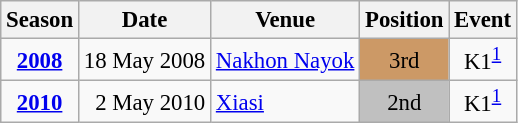<table class="wikitable" style="text-align:center; font-size:95%;">
<tr>
<th>Season</th>
<th>Date</th>
<th>Venue</th>
<th>Position</th>
<th>Event</th>
</tr>
<tr>
<td><strong><a href='#'>2008</a></strong></td>
<td align=right>18 May 2008</td>
<td align=left><a href='#'>Nakhon Nayok</a></td>
<td bgcolor=cc9966>3rd</td>
<td>K1<sup><a href='#'>1</a></sup></td>
</tr>
<tr>
<td><strong><a href='#'>2010</a></strong></td>
<td align=right>2 May 2010</td>
<td align=left><a href='#'>Xiasi</a></td>
<td bgcolor=silver>2nd</td>
<td>K1<sup><a href='#'>1</a></sup></td>
</tr>
</table>
